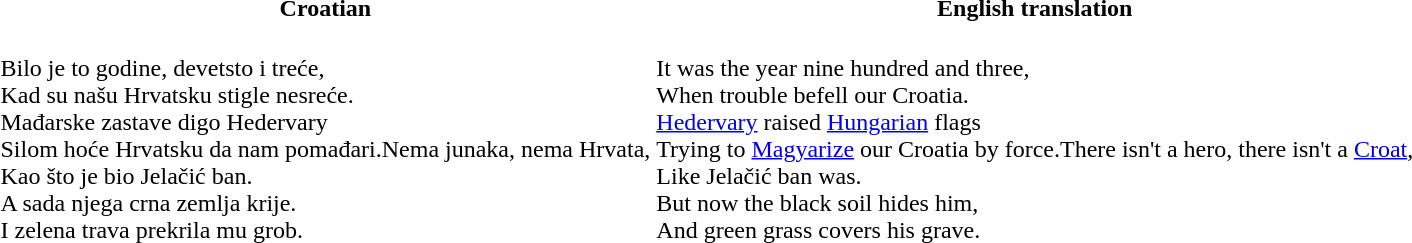<table>
<tr>
<th>Croatian</th>
<th>English translation</th>
</tr>
<tr>
<td><br>Bilo je to godine, devetsto i treće,<br>
Kad su našu Hrvatsku stigle nesreće.<br>
Mađarske zastave digo Hedervary<br>
Silom hoće Hrvatsku da nam pomađari.Nema junaka, nema Hrvata,<br>
Kao što je bio Jelačić ban.<br>
A sada njega crna zemlja krije.<br>
I zelena trava prekrila mu grob.</td>
<td><br>It was the year nine hundred and three,<br>
When trouble befell our Croatia.<br>
<a href='#'>Hedervary</a> raised <a href='#'>Hungarian</a> flags<br>
Trying to <a href='#'>Magyarize</a> our Croatia by force.There isn't a hero, there isn't a <a href='#'>Croat</a>,<br>
Like Jelačić ban was.<br>
But now the black soil hides him,<br>
And green grass covers his grave.</td>
</tr>
</table>
